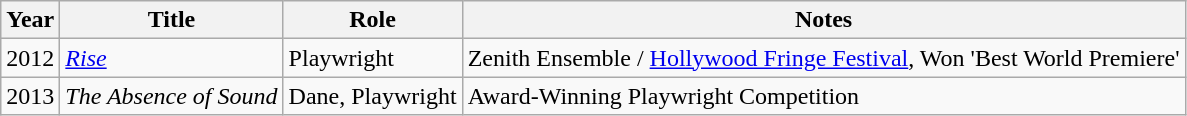<table class="wikitable">
<tr>
<th>Year</th>
<th>Title</th>
<th>Role</th>
<th>Notes</th>
</tr>
<tr>
<td>2012</td>
<td><em><a href='#'>Rise</a></em></td>
<td>Playwright</td>
<td>Zenith Ensemble / <a href='#'>Hollywood Fringe Festival</a>, Won 'Best World Premiere'</td>
</tr>
<tr>
<td>2013</td>
<td><em>The Absence of Sound</em></td>
<td>Dane, Playwright</td>
<td>Award-Winning Playwright Competition</td>
</tr>
</table>
